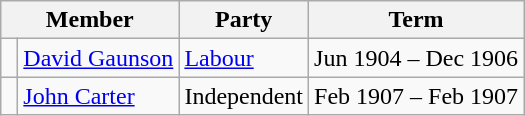<table class="wikitable">
<tr>
<th colspan="2">Member</th>
<th>Party</th>
<th>Term</th>
</tr>
<tr>
<td> </td>
<td><a href='#'>David Gaunson</a></td>
<td><a href='#'>Labour</a></td>
<td>Jun 1904 – Dec 1906</td>
</tr>
<tr>
<td> </td>
<td><a href='#'>John Carter</a></td>
<td>Independent</td>
<td>Feb 1907 – Feb 1907</td>
</tr>
</table>
